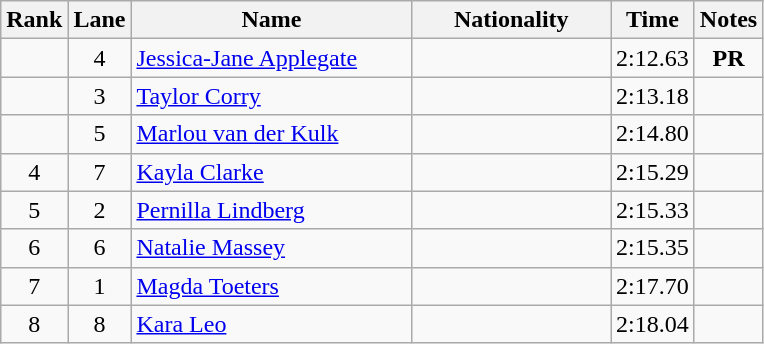<table class="wikitable sortable" style="text-align:center">
<tr>
<th>Rank</th>
<th>Lane</th>
<th style="width:180px">Name</th>
<th style="width:125px">Nationality</th>
<th>Time</th>
<th>Notes</th>
</tr>
<tr>
<td></td>
<td>4</td>
<td style="text-align:left;"><a href='#'>Jessica-Jane Applegate</a></td>
<td style="text-align:left;"></td>
<td>2:12.63</td>
<td><strong>PR</strong></td>
</tr>
<tr>
<td></td>
<td>3</td>
<td style="text-align:left;"><a href='#'>Taylor Corry</a></td>
<td style="text-align:left;"></td>
<td>2:13.18</td>
<td></td>
</tr>
<tr>
<td></td>
<td>5</td>
<td style="text-align:left;"><a href='#'>Marlou van der Kulk</a></td>
<td style="text-align:left;"></td>
<td>2:14.80</td>
<td></td>
</tr>
<tr>
<td>4</td>
<td>7</td>
<td style="text-align:left;"><a href='#'>Kayla Clarke</a></td>
<td style="text-align:left;"></td>
<td>2:15.29</td>
<td></td>
</tr>
<tr>
<td>5</td>
<td>2</td>
<td style="text-align:left;"><a href='#'>Pernilla Lindberg</a></td>
<td style="text-align:left;"></td>
<td>2:15.33</td>
<td></td>
</tr>
<tr>
<td>6</td>
<td>6</td>
<td style="text-align:left;"><a href='#'>Natalie Massey</a></td>
<td style="text-align:left;"></td>
<td>2:15.35</td>
<td></td>
</tr>
<tr>
<td>7</td>
<td>1</td>
<td style="text-align:left;"><a href='#'>Magda Toeters</a></td>
<td style="text-align:left;"></td>
<td>2:17.70</td>
<td></td>
</tr>
<tr>
<td>8</td>
<td>8</td>
<td style="text-align:left;"><a href='#'>Kara Leo</a></td>
<td style="text-align:left;"></td>
<td>2:18.04</td>
<td></td>
</tr>
</table>
